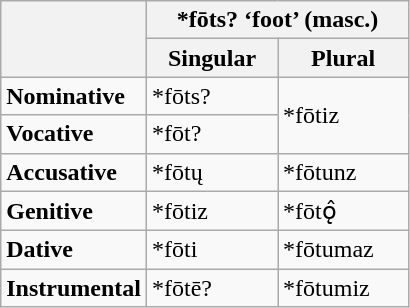<table class="wikitable">
<tr>
<th rowspan="2"></th>
<th style="text-align:center;" colspan="2">*fōts? ‘foot’ (masc.)</th>
</tr>
<tr>
<th width="80px"><strong>Singular</strong></th>
<th width="80px"><strong>Plural</strong></th>
</tr>
<tr>
<td><strong>Nominative</strong></td>
<td>*fōts?</td>
<td rowspan="2">*fōtiz</td>
</tr>
<tr>
<td><strong>Vocative</strong></td>
<td>*fōt?</td>
</tr>
<tr>
<td><strong>Accusative</strong></td>
<td>*fōtų</td>
<td>*fōtunz</td>
</tr>
<tr>
<td><strong>Genitive</strong></td>
<td>*fōtiz</td>
<td>*fōtǫ̂</td>
</tr>
<tr>
<td><strong>Dative</strong></td>
<td>*fōti</td>
<td>*fōtumaz</td>
</tr>
<tr>
<td><strong>Instrumental</strong></td>
<td>*fōtē?</td>
<td>*fōtumiz</td>
</tr>
</table>
